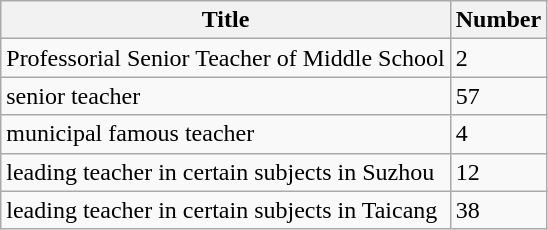<table class="wikitable">
<tr>
<th>Title</th>
<th>Number</th>
</tr>
<tr>
<td>Professorial Senior Teacher of Middle School</td>
<td>2</td>
</tr>
<tr>
<td>senior teacher</td>
<td>57</td>
</tr>
<tr>
<td>municipal famous teacher</td>
<td>4</td>
</tr>
<tr>
<td>leading teacher in certain subjects in Suzhou</td>
<td>12</td>
</tr>
<tr>
<td>leading teacher in certain subjects in Taicang</td>
<td>38</td>
</tr>
</table>
